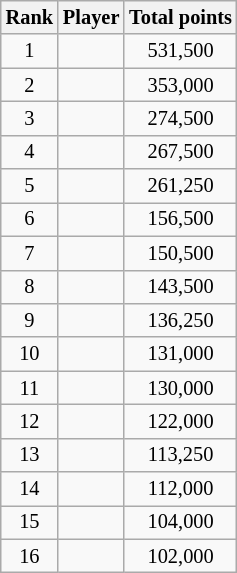<table class="wikitable" style="font-size: 85%">
<tr>
<th>Rank</th>
<th>Player</th>
<th>Total points</th>
</tr>
<tr>
<td align="center">1</td>
<td></td>
<td align="center">531,500</td>
</tr>
<tr>
<td align="center">2</td>
<td></td>
<td align="center">353,000</td>
</tr>
<tr>
<td align="center">3</td>
<td></td>
<td align="center">274,500</td>
</tr>
<tr>
<td align="center">4</td>
<td></td>
<td align="center">267,500</td>
</tr>
<tr>
<td align="center">5</td>
<td></td>
<td align="center">261,250</td>
</tr>
<tr>
<td align="center">6</td>
<td></td>
<td align="center">156,500</td>
</tr>
<tr>
<td align="center">7</td>
<td></td>
<td align="center">150,500</td>
</tr>
<tr>
<td align="center">8</td>
<td></td>
<td align="center">143,500</td>
</tr>
<tr>
<td align="center">9</td>
<td></td>
<td align="center">136,250</td>
</tr>
<tr>
<td align="center">10</td>
<td></td>
<td align="center">131,000</td>
</tr>
<tr>
<td align="center">11</td>
<td></td>
<td align="center">130,000</td>
</tr>
<tr>
<td align="center">12</td>
<td></td>
<td align="center">122,000</td>
</tr>
<tr>
<td align="center">13</td>
<td></td>
<td align="center">113,250</td>
</tr>
<tr>
<td align="center">14</td>
<td></td>
<td align="center">112,000</td>
</tr>
<tr>
<td align="center">15</td>
<td></td>
<td align="center">104,000</td>
</tr>
<tr>
<td align="center">16</td>
<td></td>
<td align="center">102,000</td>
</tr>
</table>
